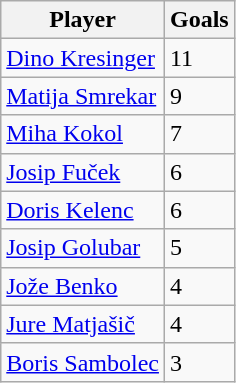<table class="wikitable">
<tr>
<th>Player</th>
<th>Goals</th>
</tr>
<tr>
<td><a href='#'>Dino Kresinger</a></td>
<td>11</td>
</tr>
<tr>
<td><a href='#'>Matija Smrekar</a></td>
<td>9</td>
</tr>
<tr>
<td><a href='#'>Miha Kokol</a></td>
<td>7</td>
</tr>
<tr>
<td><a href='#'>Josip Fuček</a></td>
<td>6</td>
</tr>
<tr>
<td><a href='#'>Doris Kelenc</a></td>
<td>6</td>
</tr>
<tr>
<td><a href='#'>Josip Golubar</a></td>
<td>5</td>
</tr>
<tr>
<td><a href='#'>Jože Benko</a></td>
<td>4</td>
</tr>
<tr>
<td><a href='#'>Jure Matjašič</a></td>
<td>4</td>
</tr>
<tr>
<td><a href='#'>Boris Sambolec</a></td>
<td>3</td>
</tr>
</table>
